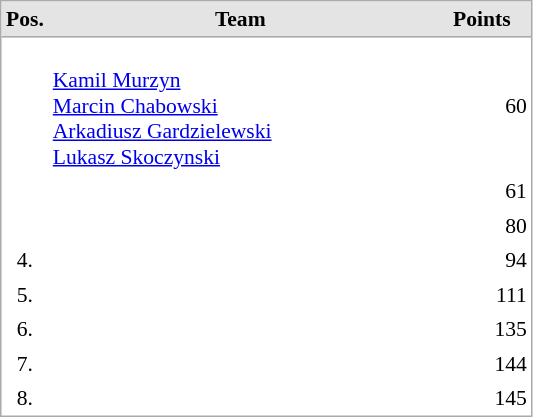<table cellspacing="0" cellpadding="3" style="border:1px solid #AAAAAA;font-size:90%">
<tr bgcolor="#E4E4E4">
<th style="border-bottom:1px solid #AAAAAA" width=10>Pos.</th>
<th style="border-bottom:1px solid #AAAAAA" width=250>Team</th>
<th style="border-bottom:1px solid #AAAAAA" width=60>Points</th>
</tr>
<tr align="center">
<td align="center" valign="top"></td>
<td align="left"> <br> <a href='#'>Kamil Murzyn</a> <br> <a href='#'>Marcin Chabowski</a> <br> <a href='#'>Arkadiusz Gardzielewski</a> <br> <a href='#'>Lukasz Skoczynski</a> <br></td>
<td align="right">60</td>
</tr>
<tr align="center">
<td align="center" valign="top"></td>
<td align="left"></td>
<td align="right">61</td>
</tr>
<tr align="center">
<td align="center" valign="top"></td>
<td align="left"></td>
<td align="right">80</td>
</tr>
<tr align="center">
<td align="center" valign="top">4.</td>
<td align="left"></td>
<td align="right">94</td>
</tr>
<tr align="center">
<td align="center" valign="top">5.</td>
<td align="left"></td>
<td align="right">111</td>
</tr>
<tr align="center">
<td align="center" valign="top">6.</td>
<td align="left"></td>
<td align="right">135</td>
</tr>
<tr align="center">
<td align="center" valign="top">7.</td>
<td align="left"></td>
<td align="right">144</td>
</tr>
<tr align="center">
<td align="center" valign="top">8.</td>
<td align="left"></td>
<td align="right">145</td>
</tr>
</table>
